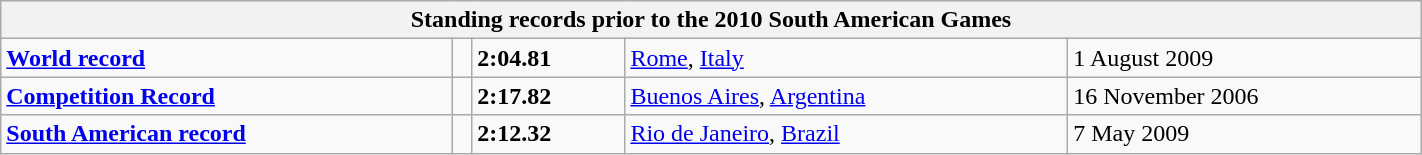<table class="wikitable" width=75%>
<tr>
<th colspan="5">Standing records prior to the 2010 South American Games</th>
</tr>
<tr>
<td><strong><a href='#'>World record</a></strong></td>
<td></td>
<td><strong>2:04.81</strong></td>
<td><a href='#'>Rome</a>, <a href='#'>Italy</a></td>
<td>1 August 2009</td>
</tr>
<tr>
<td><strong><a href='#'>Competition Record</a></strong></td>
<td></td>
<td><strong>2:17.82</strong></td>
<td><a href='#'>Buenos Aires</a>, <a href='#'>Argentina</a></td>
<td>16 November 2006</td>
</tr>
<tr>
<td><strong><a href='#'>South American record</a></strong></td>
<td></td>
<td><strong>2:12.32</strong></td>
<td><a href='#'>Rio de Janeiro</a>, <a href='#'>Brazil</a></td>
<td>7 May 2009</td>
</tr>
</table>
